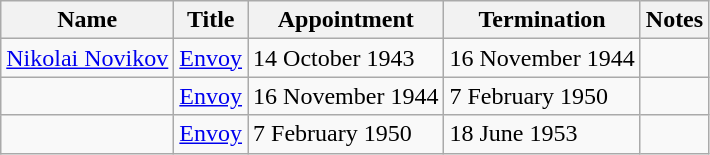<table class="wikitable">
<tr valign="middle">
<th>Name</th>
<th>Title</th>
<th>Appointment</th>
<th>Termination</th>
<th>Notes</th>
</tr>
<tr>
<td><a href='#'>Nikolai Novikov</a></td>
<td><a href='#'>Envoy</a></td>
<td>14 October 1943</td>
<td>16 November 1944</td>
<td></td>
</tr>
<tr>
<td></td>
<td><a href='#'>Envoy</a></td>
<td>16 November 1944</td>
<td>7 February 1950</td>
<td></td>
</tr>
<tr>
<td></td>
<td><a href='#'>Envoy</a></td>
<td>7 February 1950</td>
<td>18 June 1953</td>
<td></td>
</tr>
</table>
